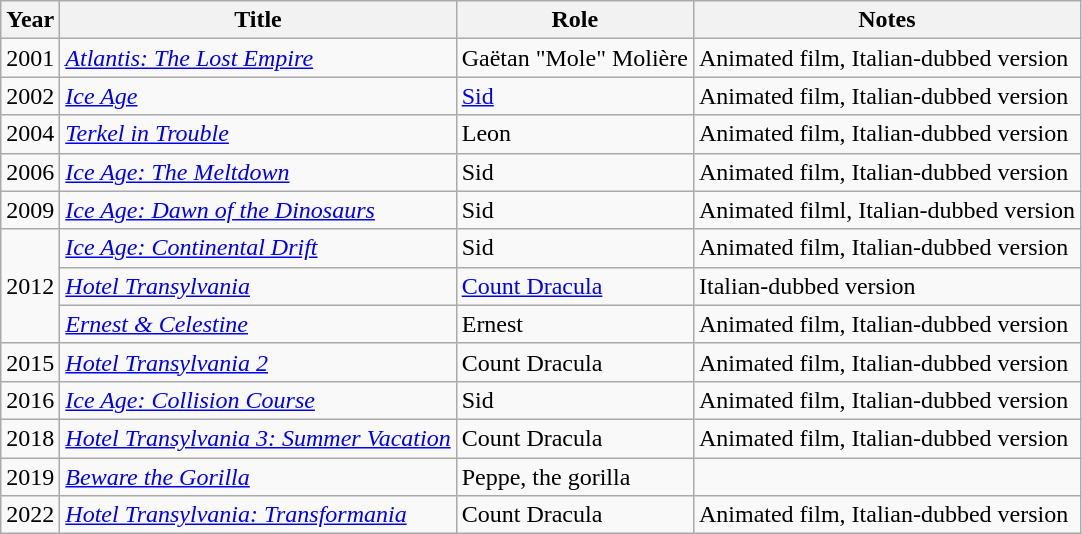<table class="wikitable sortable">
<tr>
<th>Year</th>
<th>Title</th>
<th>Role</th>
<th>Notes</th>
</tr>
<tr>
<td>2001</td>
<td><em><a href='#'>Atlantis: The Lost Empire</a></em></td>
<td>Gaëtan "Mole" Molière</td>
<td>Animated film, Italian-dubbed version</td>
</tr>
<tr>
<td>2002</td>
<td><em><a href='#'>Ice Age</a></em></td>
<td><a href='#'>Sid</a></td>
<td>Animated film, Italian-dubbed version</td>
</tr>
<tr>
<td>2004</td>
<td><em><a href='#'>Terkel in Trouble</a></em></td>
<td>Leon</td>
<td>Animated film, Italian-dubbed version</td>
</tr>
<tr>
<td>2006</td>
<td><em><a href='#'>Ice Age: The Meltdown</a></em></td>
<td>Sid</td>
<td>Animated film, Italian-dubbed version</td>
</tr>
<tr>
<td>2009</td>
<td><em><a href='#'>Ice Age: Dawn of the Dinosaurs</a></em></td>
<td>Sid</td>
<td>Animated filml, Italian-dubbed version</td>
</tr>
<tr>
<td rowspan="3">2012</td>
<td><em><a href='#'>Ice Age: Continental Drift</a></em></td>
<td>Sid</td>
<td>Animated film, Italian-dubbed version</td>
</tr>
<tr>
<td><em><a href='#'>Hotel Transylvania</a></em></td>
<td><a href='#'>Count Dracula</a></td>
<td>Italian-dubbed version</td>
</tr>
<tr>
<td><em><a href='#'>Ernest & Celestine</a></em></td>
<td>Ernest</td>
<td>Animated film, Italian-dubbed version</td>
</tr>
<tr>
<td>2015</td>
<td><em><a href='#'>Hotel Transylvania 2</a></em></td>
<td>Count Dracula</td>
<td>Animated film, Italian-dubbed version</td>
</tr>
<tr>
<td>2016</td>
<td><em><a href='#'>Ice Age: Collision Course</a></em></td>
<td>Sid</td>
<td>Animated film, Italian-dubbed version</td>
</tr>
<tr>
<td>2018</td>
<td><em><a href='#'>Hotel Transylvania 3: Summer Vacation</a></em></td>
<td>Count Dracula</td>
<td>Animated film, Italian-dubbed version</td>
</tr>
<tr>
<td>2019</td>
<td><em><a href='#'>Beware the Gorilla</a></em></td>
<td>Peppe, the gorilla</td>
</tr>
<tr>
<td>2022</td>
<td><em><a href='#'>Hotel Transylvania: Transformania</a></em></td>
<td>Count Dracula</td>
<td>Animated film, Italian-dubbed version</td>
</tr>
</table>
